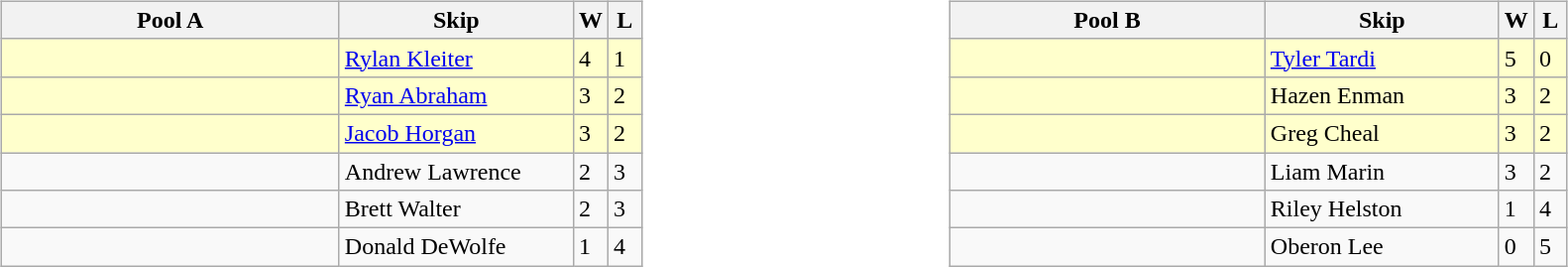<table>
<tr>
<td valign=top width=10%><br><table class="wikitable">
<tr>
<th width=220>Pool A</th>
<th width=150>Skip</th>
<th width=15>W</th>
<th width=15>L</th>
</tr>
<tr bgcolor=#ffffcc>
<td></td>
<td><a href='#'>Rylan Kleiter</a></td>
<td>4</td>
<td>1</td>
</tr>
<tr bgcolor=#ffffcc>
<td></td>
<td><a href='#'>Ryan Abraham</a></td>
<td>3</td>
<td>2</td>
</tr>
<tr bgcolor=#ffffcc>
<td></td>
<td><a href='#'>Jacob Horgan</a></td>
<td>3</td>
<td>2</td>
</tr>
<tr>
<td></td>
<td>Andrew Lawrence</td>
<td>2</td>
<td>3</td>
</tr>
<tr>
<td></td>
<td>Brett Walter</td>
<td>2</td>
<td>3</td>
</tr>
<tr>
<td></td>
<td>Donald DeWolfe</td>
<td>1</td>
<td>4</td>
</tr>
</table>
</td>
<td valign=top width=10%><br><table class="wikitable">
<tr>
<th width=205>Pool B</th>
<th width=150>Skip</th>
<th width=15>W</th>
<th width=15>L</th>
</tr>
<tr bgcolor=#ffffcc>
<td></td>
<td><a href='#'>Tyler Tardi</a></td>
<td>5</td>
<td>0</td>
</tr>
<tr bgcolor=#ffffcc>
<td></td>
<td>Hazen Enman</td>
<td>3</td>
<td>2</td>
</tr>
<tr bgcolor=#ffffcc>
<td></td>
<td>Greg Cheal</td>
<td>3</td>
<td>2</td>
</tr>
<tr>
<td></td>
<td>Liam Marin</td>
<td>3</td>
<td>2</td>
</tr>
<tr>
<td></td>
<td>Riley Helston</td>
<td>1</td>
<td>4</td>
</tr>
<tr>
<td></td>
<td>Oberon Lee</td>
<td>0</td>
<td>5</td>
</tr>
</table>
</td>
</tr>
</table>
